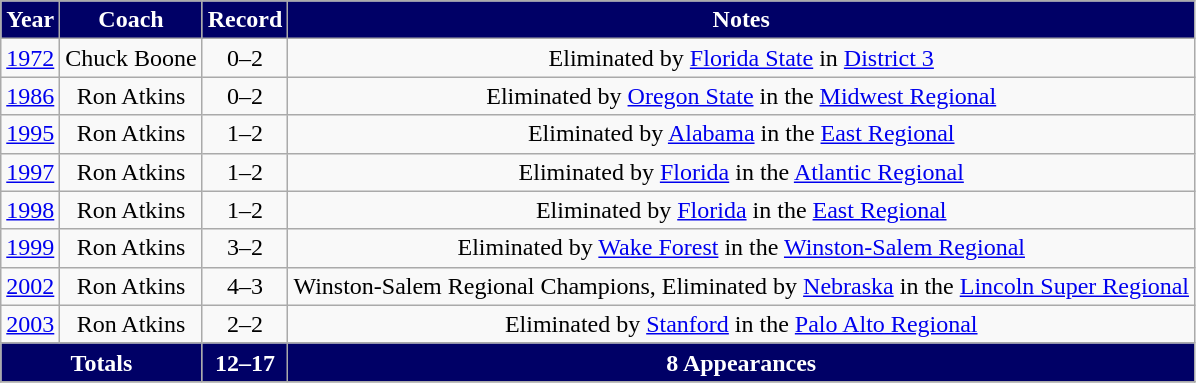<table class="wikitable">
<tr>
<th style="background: #000066; color:white;">Year</th>
<th style="background: #000066; color:white;">Coach</th>
<th style="background: #000066; color:white;">Record</th>
<th style="background: #000066; color:white;">Notes</th>
</tr>
<tr align="center">
<td><a href='#'>1972</a></td>
<td>Chuck Boone</td>
<td>0–2</td>
<td>Eliminated by <a href='#'>Florida State</a> in <a href='#'>District 3</a></td>
</tr>
<tr align="center">
<td><a href='#'>1986</a></td>
<td>Ron Atkins</td>
<td>0–2</td>
<td>Eliminated by <a href='#'>Oregon State</a> in the <a href='#'>Midwest Regional</a></td>
</tr>
<tr align="center">
<td><a href='#'>1995</a></td>
<td>Ron Atkins</td>
<td>1–2</td>
<td>Eliminated by <a href='#'>Alabama</a> in the <a href='#'>East Regional</a></td>
</tr>
<tr align="center">
<td><a href='#'>1997</a></td>
<td>Ron Atkins</td>
<td>1–2</td>
<td>Eliminated by <a href='#'>Florida</a> in the <a href='#'>Atlantic Regional</a></td>
</tr>
<tr align="center">
<td><a href='#'>1998</a></td>
<td>Ron Atkins</td>
<td>1–2</td>
<td>Eliminated by <a href='#'>Florida</a> in the <a href='#'>East Regional</a></td>
</tr>
<tr align="center">
<td><a href='#'>1999</a></td>
<td>Ron Atkins</td>
<td>3–2</td>
<td>Eliminated by <a href='#'>Wake Forest</a> in the <a href='#'>Winston-Salem Regional</a></td>
</tr>
<tr align="center">
<td><a href='#'>2002</a></td>
<td>Ron Atkins</td>
<td>4–3</td>
<td>Winston-Salem Regional Champions, Eliminated by <a href='#'>Nebraska</a> in the <a href='#'>Lincoln Super Regional</a></td>
</tr>
<tr align="center">
<td><a href='#'>2003</a></td>
<td>Ron Atkins</td>
<td>2–2</td>
<td>Eliminated by <a href='#'>Stanford</a> in the <a href='#'>Palo Alto Regional</a></td>
</tr>
<tr align="center" class="sortbottom">
<th colspan="2" style="background:#000066; color:white;">Totals</th>
<th style="background: #000066; color:white;">12–17</th>
<th style="background: #000066; color:white;">8 Appearances</th>
</tr>
<tr>
</tr>
</table>
